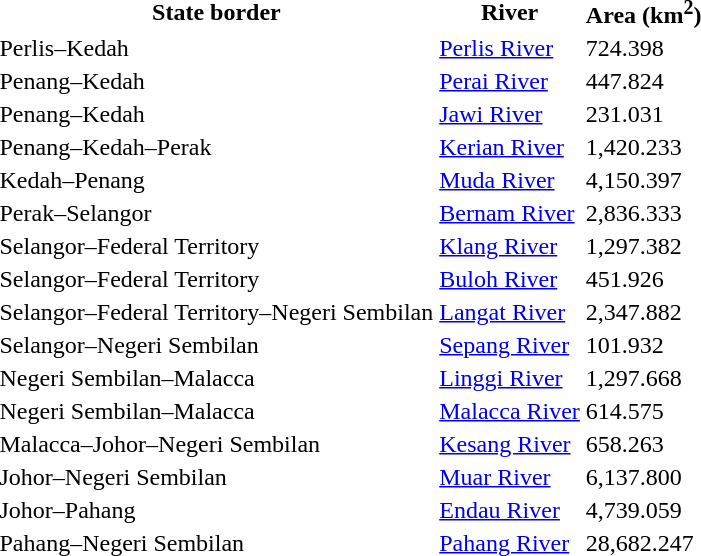<table class="sortable">
<tr>
<th>State border</th>
<th>River</th>
<th>Area (km<sup>2</sup>)</th>
</tr>
<tr>
<td>Perlis–Kedah</td>
<td><a href='#'>Perlis River</a></td>
<td>724.398</td>
</tr>
<tr>
<td>Penang–Kedah</td>
<td><a href='#'>Perai River</a></td>
<td>447.824</td>
</tr>
<tr>
<td>Penang–Kedah</td>
<td><a href='#'>Jawi River</a></td>
<td>231.031</td>
</tr>
<tr>
<td>Penang–Kedah–Perak</td>
<td><a href='#'>Kerian River</a></td>
<td>1,420.233</td>
</tr>
<tr>
<td>Kedah–Penang</td>
<td><a href='#'>Muda River</a></td>
<td>4,150.397</td>
</tr>
<tr>
<td>Perak–Selangor</td>
<td><a href='#'>Bernam River</a></td>
<td>2,836.333</td>
</tr>
<tr>
<td>Selangor–Federal Territory</td>
<td><a href='#'>Klang River</a></td>
<td>1,297.382</td>
</tr>
<tr>
<td>Selangor–Federal Territory</td>
<td><a href='#'>Buloh River</a></td>
<td>451.926</td>
</tr>
<tr>
<td>Selangor–Federal Territory–Negeri Sembilan</td>
<td><a href='#'>Langat River</a></td>
<td>2,347.882</td>
</tr>
<tr>
<td>Selangor–Negeri Sembilan</td>
<td><a href='#'>Sepang River</a></td>
<td>101.932</td>
</tr>
<tr>
<td>Negeri Sembilan–Malacca</td>
<td><a href='#'>Linggi River</a></td>
<td>1,297.668</td>
</tr>
<tr>
<td>Negeri Sembilan–Malacca</td>
<td><a href='#'>Malacca River</a></td>
<td>614.575</td>
</tr>
<tr>
<td>Malacca–Johor–Negeri Sembilan</td>
<td><a href='#'>Kesang River</a></td>
<td>658.263</td>
</tr>
<tr>
<td>Johor–Negeri Sembilan</td>
<td><a href='#'>Muar River</a></td>
<td>6,137.800</td>
</tr>
<tr>
<td>Johor–Pahang</td>
<td><a href='#'>Endau River</a></td>
<td>4,739.059</td>
</tr>
<tr>
<td>Pahang–Negeri Sembilan</td>
<td><a href='#'>Pahang River</a></td>
<td>28,682.247</td>
</tr>
</table>
